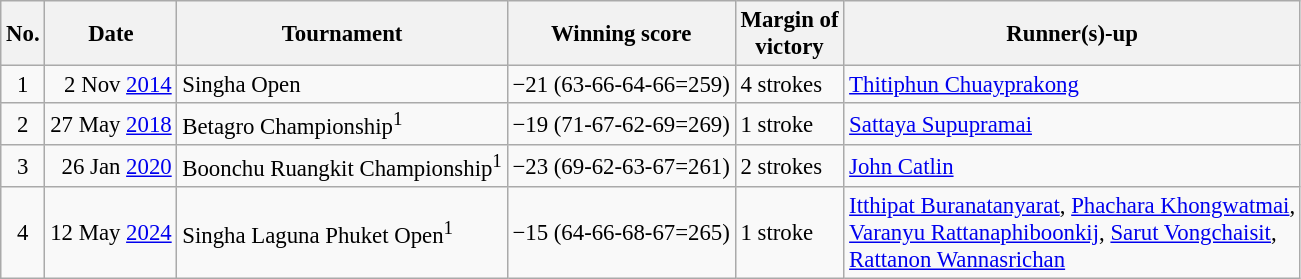<table class="wikitable" style="font-size:95%;">
<tr>
<th>No.</th>
<th>Date</th>
<th>Tournament</th>
<th>Winning score</th>
<th>Margin of<br>victory</th>
<th>Runner(s)-up</th>
</tr>
<tr>
<td align=center>1</td>
<td align=right>2 Nov <a href='#'>2014</a></td>
<td>Singha Open</td>
<td>−21 (63-66-64-66=259)</td>
<td>4 strokes</td>
<td> <a href='#'>Thitiphun Chuayprakong</a></td>
</tr>
<tr>
<td align=center>2</td>
<td align=right>27 May <a href='#'>2018</a></td>
<td>Betagro Championship<sup>1</sup></td>
<td>−19 (71-67-62-69=269)</td>
<td>1 stroke</td>
<td> <a href='#'>Sattaya Supupramai</a></td>
</tr>
<tr>
<td align=center>3</td>
<td align=right>26 Jan <a href='#'>2020</a></td>
<td>Boonchu Ruangkit Championship<sup>1</sup></td>
<td>−23 (69-62-63-67=261)</td>
<td>2 strokes</td>
<td> <a href='#'>John Catlin</a></td>
</tr>
<tr>
<td align=center>4</td>
<td align=right>12 May <a href='#'>2024</a></td>
<td>Singha Laguna Phuket Open<sup>1</sup></td>
<td>−15 (64-66-68-67=265)</td>
<td>1 stroke</td>
<td> <a href='#'>Itthipat Buranatanyarat</a>,  <a href='#'>Phachara Khongwatmai</a>,<br> <a href='#'>Varanyu Rattanaphiboonkij</a>,  <a href='#'>Sarut Vongchaisit</a>,<br> <a href='#'>Rattanon Wannasrichan</a></td>
</tr>
</table>
